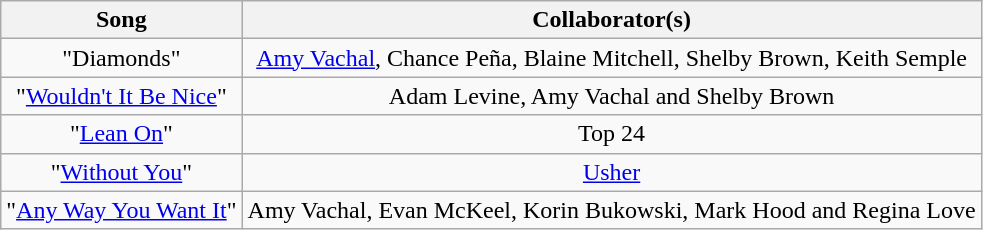<table class="wikitable" style="text-align:center;">
<tr>
<th>Song</th>
<th>Collaborator(s)</th>
</tr>
<tr>
<td>"Diamonds"</td>
<td><a href='#'>Amy Vachal</a>, Chance Peña, Blaine Mitchell, Shelby Brown, Keith Semple</td>
</tr>
<tr>
<td>"<a href='#'>Wouldn't It Be Nice</a>"</td>
<td>Adam Levine, Amy Vachal and Shelby Brown</td>
</tr>
<tr>
<td>"<a href='#'>Lean On</a>"</td>
<td>Top 24</td>
</tr>
<tr>
<td>"<a href='#'>Without You</a>"</td>
<td><a href='#'>Usher</a></td>
</tr>
<tr>
<td>"<a href='#'>Any Way You Want It</a>"</td>
<td>Amy Vachal, Evan McKeel, Korin Bukowski, Mark Hood and Regina Love</td>
</tr>
</table>
